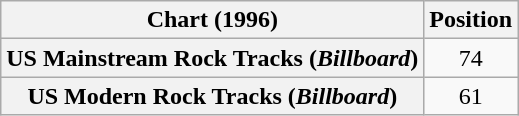<table class="wikitable plainrowheaders" style="text-align:center">
<tr>
<th>Chart (1996)</th>
<th>Position</th>
</tr>
<tr>
<th scope="row">US Mainstream Rock Tracks (<em>Billboard</em>)</th>
<td>74</td>
</tr>
<tr>
<th scope="row">US Modern Rock Tracks (<em>Billboard</em>)</th>
<td>61</td>
</tr>
</table>
